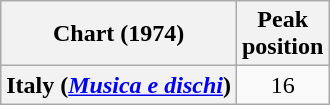<table class="wikitable plainrowheaders" style="text-align:center">
<tr>
<th scope="col">Chart (1974)</th>
<th scope="col">Peak<br>position</th>
</tr>
<tr>
<th scope="row">Italy (<em><a href='#'>Musica e dischi</a></em>)</th>
<td style="text-align:center">16</td>
</tr>
</table>
